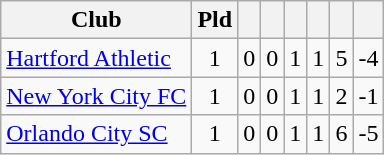<table class="wikitable sortable" style="text-align:center;">
<tr>
<th>Club</th>
<th>Pld</th>
<th></th>
<th></th>
<th></th>
<th></th>
<th></th>
<th></th>
</tr>
<tr>
<td style="text-align:left;"><a href='#'>Hartford Athletic</a></td>
<td>1</td>
<td>0</td>
<td>0</td>
<td>1</td>
<td>1</td>
<td>5</td>
<td>-4</td>
</tr>
<tr>
<td style="text-align:left;"><a href='#'>New York City FC</a></td>
<td>1</td>
<td>0</td>
<td>0</td>
<td>1</td>
<td>1</td>
<td>2</td>
<td>-1</td>
</tr>
<tr>
<td style="text-align:left;"><a href='#'>Orlando City SC</a></td>
<td>1</td>
<td>0</td>
<td>0</td>
<td>1</td>
<td>1</td>
<td>6</td>
<td>-5</td>
</tr>
</table>
